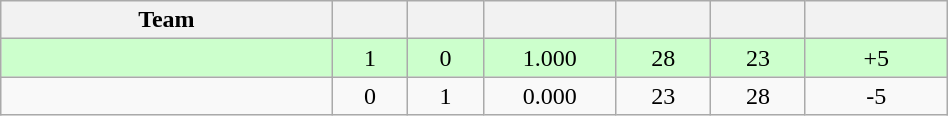<table class="wikitable" style="text-align:center; width:50%">
<tr>
<th width="35%">Team</th>
<th width="8%"></th>
<th width="8%"></th>
<th width="14%"></th>
<th width="10%"></th>
<th width="10%"></th>
<th width="15%"></th>
</tr>
<tr style="background:#CCFFCC;">
<td style="text-align:left;"></td>
<td>1</td>
<td>0</td>
<td>1.000</td>
<td>28</td>
<td>23</td>
<td>+5</td>
</tr>
<tr>
<td style="text-align:left;"></td>
<td>0</td>
<td>1</td>
<td>0.000</td>
<td>23</td>
<td>28</td>
<td>-5</td>
</tr>
</table>
